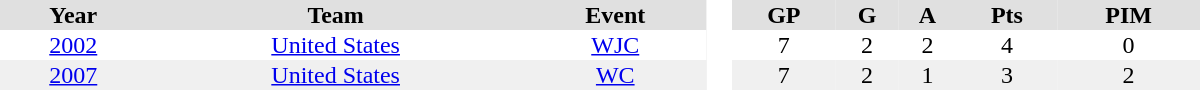<table border="0" cellpadding="1" cellspacing="0" style="text-align:center; width:50em">
<tr ALIGN="center" bgcolor="#e0e0e0">
<th>Year</th>
<th>Team</th>
<th>Event</th>
<th rowspan="99" bgcolor="#ffffff"> </th>
<th>GP</th>
<th>G</th>
<th>A</th>
<th>Pts</th>
<th>PIM</th>
</tr>
<tr>
<td><a href='#'>2002</a></td>
<td><a href='#'>United States</a></td>
<td><a href='#'>WJC</a></td>
<td>7</td>
<td>2</td>
<td>2</td>
<td>4</td>
<td>0</td>
</tr>
<tr bgcolor="#f0f0f0">
<td><a href='#'>2007</a></td>
<td><a href='#'>United States</a></td>
<td><a href='#'>WC</a></td>
<td>7</td>
<td>2</td>
<td>1</td>
<td>3</td>
<td>2</td>
</tr>
</table>
